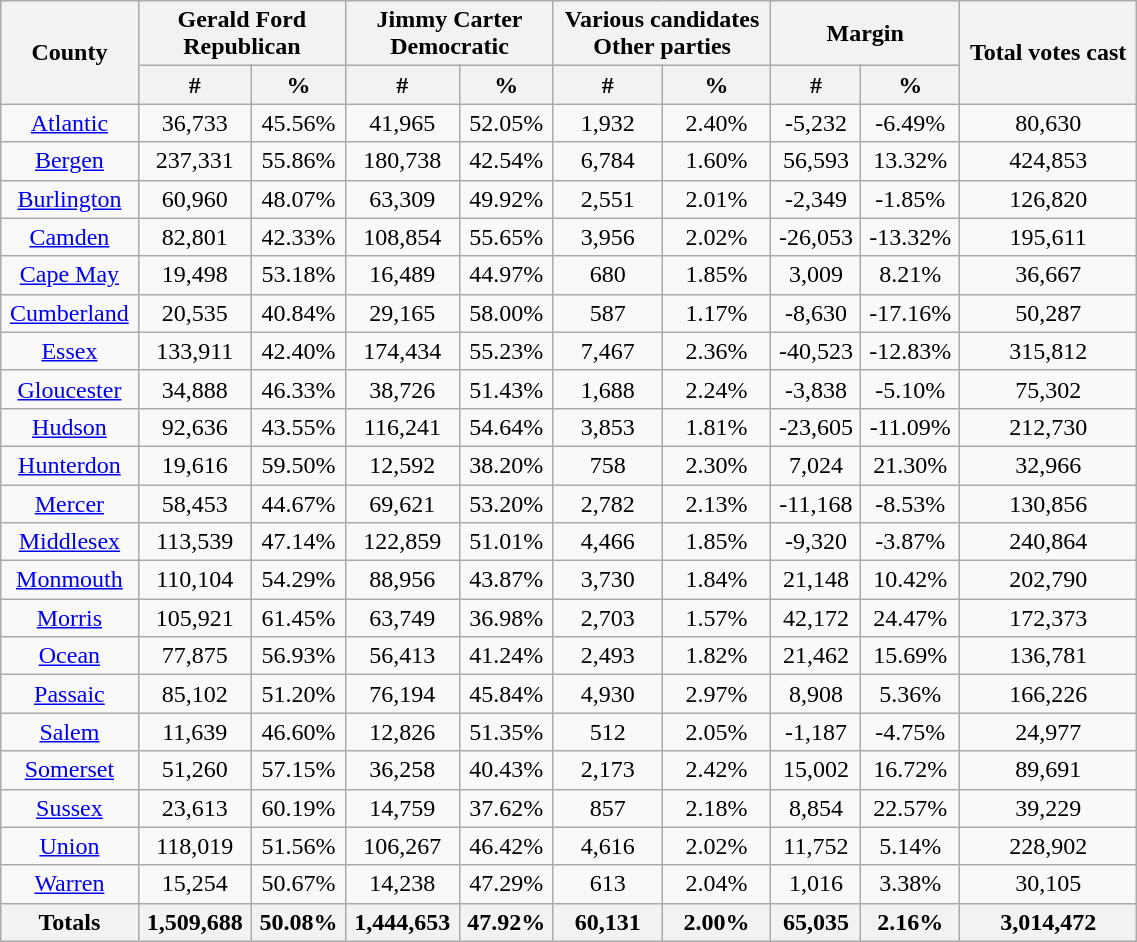<table width="60%"  class="wikitable sortable" style="text-align:center">
<tr>
<th style="text-align:center;" rowspan="2">County</th>
<th style="text-align:center;" colspan="2">Gerald Ford<br>Republican</th>
<th style="text-align:center;" colspan="2">Jimmy Carter<br>Democratic</th>
<th style="text-align:center;" colspan="2">Various candidates<br>Other parties</th>
<th style="text-align:center;" colspan="2">Margin</th>
<th style="text-align:center;" rowspan="2">Total votes cast</th>
</tr>
<tr>
<th style="text-align:center;" data-sort-type="number">#</th>
<th style="text-align:center;" data-sort-type="number">%</th>
<th style="text-align:center;" data-sort-type="number">#</th>
<th style="text-align:center;" data-sort-type="number">%</th>
<th style="text-align:center;" data-sort-type="number">#</th>
<th style="text-align:center;" data-sort-type="number">%</th>
<th style="text-align:center;" data-sort-type="number">#</th>
<th style="text-align:center;" data-sort-type="number">%</th>
</tr>
<tr style="text-align:center;">
<td><a href='#'>Atlantic</a></td>
<td>36,733</td>
<td>45.56%</td>
<td>41,965</td>
<td>52.05%</td>
<td>1,932</td>
<td>2.40%</td>
<td>-5,232</td>
<td>-6.49%</td>
<td>80,630</td>
</tr>
<tr style="text-align:center;">
<td><a href='#'>Bergen</a></td>
<td>237,331</td>
<td>55.86%</td>
<td>180,738</td>
<td>42.54%</td>
<td>6,784</td>
<td>1.60%</td>
<td>56,593</td>
<td>13.32%</td>
<td>424,853</td>
</tr>
<tr style="text-align:center;">
<td><a href='#'>Burlington</a></td>
<td>60,960</td>
<td>48.07%</td>
<td>63,309</td>
<td>49.92%</td>
<td>2,551</td>
<td>2.01%</td>
<td>-2,349</td>
<td>-1.85%</td>
<td>126,820</td>
</tr>
<tr style="text-align:center;">
<td><a href='#'>Camden</a></td>
<td>82,801</td>
<td>42.33%</td>
<td>108,854</td>
<td>55.65%</td>
<td>3,956</td>
<td>2.02%</td>
<td>-26,053</td>
<td>-13.32%</td>
<td>195,611</td>
</tr>
<tr style="text-align:center;">
<td><a href='#'>Cape May</a></td>
<td>19,498</td>
<td>53.18%</td>
<td>16,489</td>
<td>44.97%</td>
<td>680</td>
<td>1.85%</td>
<td>3,009</td>
<td>8.21%</td>
<td>36,667</td>
</tr>
<tr style="text-align:center;">
<td><a href='#'>Cumberland</a></td>
<td>20,535</td>
<td>40.84%</td>
<td>29,165</td>
<td>58.00%</td>
<td>587</td>
<td>1.17%</td>
<td>-8,630</td>
<td>-17.16%</td>
<td>50,287</td>
</tr>
<tr style="text-align:center;">
<td><a href='#'>Essex</a></td>
<td>133,911</td>
<td>42.40%</td>
<td>174,434</td>
<td>55.23%</td>
<td>7,467</td>
<td>2.36%</td>
<td>-40,523</td>
<td>-12.83%</td>
<td>315,812</td>
</tr>
<tr style="text-align:center;">
<td><a href='#'>Gloucester</a></td>
<td>34,888</td>
<td>46.33%</td>
<td>38,726</td>
<td>51.43%</td>
<td>1,688</td>
<td>2.24%</td>
<td>-3,838</td>
<td>-5.10%</td>
<td>75,302</td>
</tr>
<tr style="text-align:center;">
<td><a href='#'>Hudson</a></td>
<td>92,636</td>
<td>43.55%</td>
<td>116,241</td>
<td>54.64%</td>
<td>3,853</td>
<td>1.81%</td>
<td>-23,605</td>
<td>-11.09%</td>
<td>212,730</td>
</tr>
<tr style="text-align:center;">
<td><a href='#'>Hunterdon</a></td>
<td>19,616</td>
<td>59.50%</td>
<td>12,592</td>
<td>38.20%</td>
<td>758</td>
<td>2.30%</td>
<td>7,024</td>
<td>21.30%</td>
<td>32,966</td>
</tr>
<tr style="text-align:center;">
<td><a href='#'>Mercer</a></td>
<td>58,453</td>
<td>44.67%</td>
<td>69,621</td>
<td>53.20%</td>
<td>2,782</td>
<td>2.13%</td>
<td>-11,168</td>
<td>-8.53%</td>
<td>130,856</td>
</tr>
<tr style="text-align:center;">
<td><a href='#'>Middlesex</a></td>
<td>113,539</td>
<td>47.14%</td>
<td>122,859</td>
<td>51.01%</td>
<td>4,466</td>
<td>1.85%</td>
<td>-9,320</td>
<td>-3.87%</td>
<td>240,864</td>
</tr>
<tr style="text-align:center;">
<td><a href='#'>Monmouth</a></td>
<td>110,104</td>
<td>54.29%</td>
<td>88,956</td>
<td>43.87%</td>
<td>3,730</td>
<td>1.84%</td>
<td>21,148</td>
<td>10.42%</td>
<td>202,790</td>
</tr>
<tr style="text-align:center;">
<td><a href='#'>Morris</a></td>
<td>105,921</td>
<td>61.45%</td>
<td>63,749</td>
<td>36.98%</td>
<td>2,703</td>
<td>1.57%</td>
<td>42,172</td>
<td>24.47%</td>
<td>172,373</td>
</tr>
<tr style="text-align:center;">
<td><a href='#'>Ocean</a></td>
<td>77,875</td>
<td>56.93%</td>
<td>56,413</td>
<td>41.24%</td>
<td>2,493</td>
<td>1.82%</td>
<td>21,462</td>
<td>15.69%</td>
<td>136,781</td>
</tr>
<tr style="text-align:center;">
<td><a href='#'>Passaic</a></td>
<td>85,102</td>
<td>51.20%</td>
<td>76,194</td>
<td>45.84%</td>
<td>4,930</td>
<td>2.97%</td>
<td>8,908</td>
<td>5.36%</td>
<td>166,226</td>
</tr>
<tr style="text-align:center;">
<td><a href='#'>Salem</a></td>
<td>11,639</td>
<td>46.60%</td>
<td>12,826</td>
<td>51.35%</td>
<td>512</td>
<td>2.05%</td>
<td>-1,187</td>
<td>-4.75%</td>
<td>24,977</td>
</tr>
<tr style="text-align:center;">
<td><a href='#'>Somerset</a></td>
<td>51,260</td>
<td>57.15%</td>
<td>36,258</td>
<td>40.43%</td>
<td>2,173</td>
<td>2.42%</td>
<td>15,002</td>
<td>16.72%</td>
<td>89,691</td>
</tr>
<tr style="text-align:center;">
<td><a href='#'>Sussex</a></td>
<td>23,613</td>
<td>60.19%</td>
<td>14,759</td>
<td>37.62%</td>
<td>857</td>
<td>2.18%</td>
<td>8,854</td>
<td>22.57%</td>
<td>39,229</td>
</tr>
<tr style="text-align:center;">
<td><a href='#'>Union</a></td>
<td>118,019</td>
<td>51.56%</td>
<td>106,267</td>
<td>46.42%</td>
<td>4,616</td>
<td>2.02%</td>
<td>11,752</td>
<td>5.14%</td>
<td>228,902</td>
</tr>
<tr style="text-align:center;">
<td><a href='#'>Warren</a></td>
<td>15,254</td>
<td>50.67%</td>
<td>14,238</td>
<td>47.29%</td>
<td>613</td>
<td>2.04%</td>
<td>1,016</td>
<td>3.38%</td>
<td>30,105</td>
</tr>
<tr style="text-align:center;">
<th>Totals</th>
<th>1,509,688</th>
<th>50.08%</th>
<th>1,444,653</th>
<th>47.92%</th>
<th>60,131</th>
<th>2.00%</th>
<th>65,035</th>
<th>2.16%</th>
<th>3,014,472</th>
</tr>
</table>
